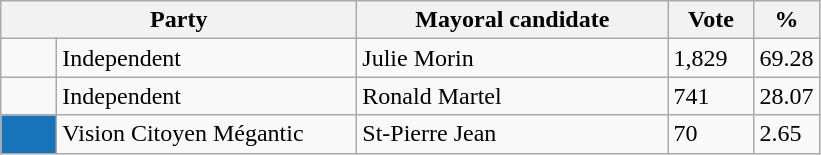<table class="wikitable">
<tr>
<th bgcolor="#DDDDFF" width="230px" colspan="2">Party</th>
<th bgcolor="#DDDDFF" width="200px">Mayoral candidate</th>
<th bgcolor="#DDDDFF" width="50px">Vote</th>
<th bgcolor="#DDDDFF" width="30px">%</th>
</tr>
<tr>
<td> </td>
<td>Independent</td>
<td>Julie Morin</td>
<td>1,829</td>
<td>69.28</td>
</tr>
<tr>
<td> </td>
<td>Independent</td>
<td>Ronald Martel</td>
<td>741</td>
<td>28.07</td>
</tr>
<tr>
<td bgcolor=#1674BB width="30px"> </td>
<td>Vision Citoyen Mégantic</td>
<td>St-Pierre Jean</td>
<td>70</td>
<td>2.65</td>
</tr>
</table>
